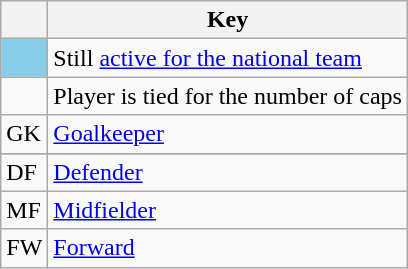<table class="wikitable">
<tr>
<th></th>
<th style="align: left">Key</th>
</tr>
<tr>
<td style="background:#87CEEB;"></td>
<td>Still <a href='#'>active for the national team</a></td>
</tr>
<tr>
<td></td>
<td>Player is tied for the number of caps</td>
</tr>
<tr>
<td>GK</td>
<td><a href='#'>Goalkeeper</a></td>
</tr>
<tr>
</tr>
<tr>
<td>DF</td>
<td><a href='#'>Defender</a></td>
</tr>
<tr>
<td>MF</td>
<td><a href='#'>Midfielder</a></td>
</tr>
<tr>
<td>FW</td>
<td><a href='#'>Forward</a></td>
</tr>
</table>
